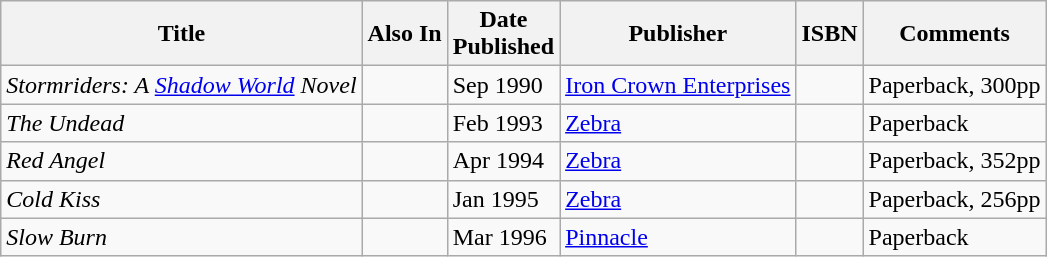<table class="wikitable">
<tr>
<th>Title</th>
<th>Also In</th>
<th>Date<br>Published</th>
<th>Publisher</th>
<th>ISBN</th>
<th>Comments</th>
</tr>
<tr>
<td><em>Stormriders: A <a href='#'>Shadow World</a> Novel</em></td>
<td></td>
<td>Sep 1990</td>
<td><a href='#'>Iron Crown Enterprises</a></td>
<td></td>
<td>Paperback, 300pp</td>
</tr>
<tr>
<td><em>The Undead</em></td>
<td></td>
<td>Feb 1993</td>
<td><a href='#'>Zebra</a></td>
<td></td>
<td>Paperback</td>
</tr>
<tr>
<td><em>Red Angel</em></td>
<td></td>
<td>Apr 1994</td>
<td><a href='#'>Zebra</a></td>
<td></td>
<td>Paperback, 352pp</td>
</tr>
<tr>
<td><em>Cold Kiss</em></td>
<td></td>
<td>Jan 1995</td>
<td><a href='#'>Zebra</a></td>
<td></td>
<td>Paperback, 256pp</td>
</tr>
<tr>
<td><em>Slow Burn</em></td>
<td></td>
<td>Mar 1996</td>
<td><a href='#'>Pinnacle</a></td>
<td></td>
<td>Paperback</td>
</tr>
</table>
